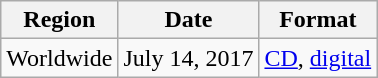<table class="wikitable">
<tr>
<th>Region</th>
<th>Date</th>
<th>Format</th>
</tr>
<tr>
<td>Worldwide</td>
<td>July 14, 2017</td>
<td><a href='#'>CD</a>, <a href='#'>digital</a></td>
</tr>
</table>
